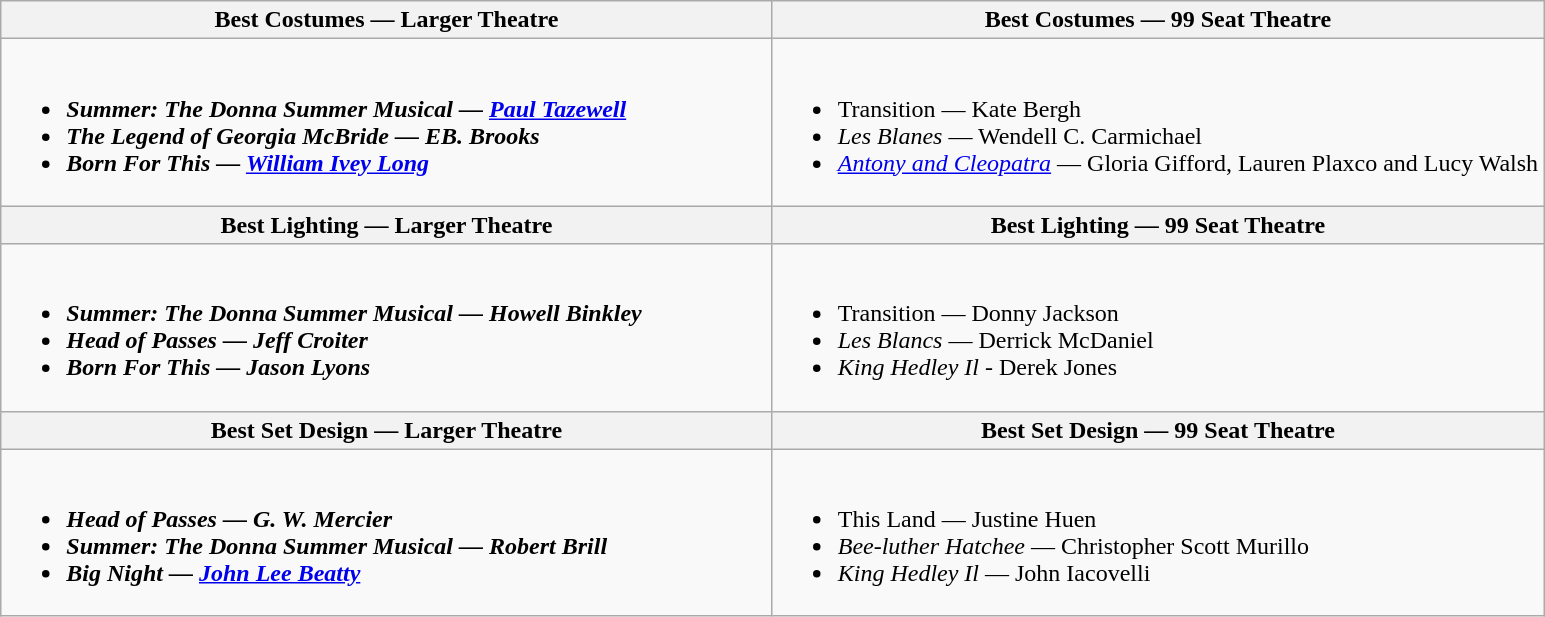<table class="wikitable">
<tr>
<th style="width=50%">Best Costumes — Larger Theatre</th>
<th style="width=50%">Best Costumes — 99 Seat Theatre</th>
</tr>
<tr>
<td valign="top" width="50%"><br><ul><li><strong><em>Summer: The Donna Summer Musical<em> — <a href='#'>Paul Tazewell</a><strong></li><li></em>The Legend of Georgia McBrid<em>e — EB. Brooks</li><li></em>Born For This<em> —  <a href='#'>William Ivey Long</a></li></ul></td>
<td valign="top" width="50%"><br><ul><li></em></strong>Transition</em> — Kate Bergh</strong></li><li><em>Les Blanes</em> — Wendell C. Carmichael</li><li><em><a href='#'>Antony and Cleopatra</a></em> — Gloria Gifford, Lauren Plaxco and Lucy Walsh</li></ul></td>
</tr>
<tr>
<th style="width=50%">Best Lighting — Larger Theatre</th>
<th style="width=50%">Best Lighting — 99 Seat Theatre</th>
</tr>
<tr>
<td valign="top" width="50%"><br><ul><li><strong><em>Summer: The Donna Summer Musical<em> — Howell Binkley<strong></li><li></em>Head of Passes<em> — Jeff Croiter</li><li></em>Born For This<em> — Jason Lyons</li></ul></td>
<td valign="top" width="50%"><br><ul><li></em></strong>Transition</em> — Donny Jackson</strong></li><li><em>Les Blancs</em> — Derrick McDaniel</li><li><em>King Hedley Il</em> - Derek Jones</li></ul></td>
</tr>
<tr>
<th style="width=50%">Best Set Design — Larger Theatre</th>
<th style="width=50%">Best Set Design — 99 Seat Theatre</th>
</tr>
<tr>
<td valign="top" width="50%"><br><ul><li><strong><em>Head of Passes<em> — G. W. Mercier<strong></li><li></em>Summer: The Donna Summer Musical<em> — Robert Brill</li><li></em>Big Night<em> — <a href='#'>John Lee Beatty</a></li></ul></td>
<td valign="top" width="50%"><br><ul><li></em></strong>This Land</em> — Justine Huen</strong></li><li><em>Bee-luther Hatchee</em> — Christopher Scott Murillo</li><li><em>King Hedley Il</em> — John Iacovelli</li></ul></td>
</tr>
</table>
